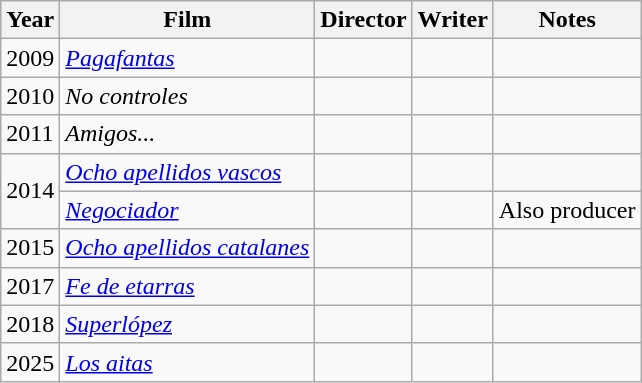<table class="wikitable sortable">
<tr>
<th>Year</th>
<th>Film</th>
<th>Director</th>
<th>Writer</th>
<th>Notes</th>
</tr>
<tr>
<td>2009</td>
<td><em><a href='#'>Pagafantas</a></em></td>
<td></td>
<td></td>
<td></td>
</tr>
<tr>
<td>2010</td>
<td><em>No controles</em></td>
<td></td>
<td></td>
<td></td>
</tr>
<tr>
<td>2011</td>
<td><em>Amigos...</em></td>
<td></td>
<td></td>
<td></td>
</tr>
<tr>
<td rowspan=2>2014</td>
<td><em> <a href='#'>Ocho apellidos vascos</a></em></td>
<td></td>
<td></td>
<td></td>
</tr>
<tr>
<td><em><a href='#'>Negociador</a></em></td>
<td></td>
<td></td>
<td>Also producer</td>
</tr>
<tr>
<td>2015</td>
<td><em><a href='#'>Ocho apellidos catalanes</a></em></td>
<td></td>
<td></td>
<td></td>
</tr>
<tr>
<td>2017</td>
<td><a href='#'><em>Fe de etarras</em></a></td>
<td></td>
<td></td>
<td></td>
</tr>
<tr>
<td>2018</td>
<td><em><a href='#'>Superlópez</a></em></td>
<td></td>
<td></td>
<td></td>
</tr>
<tr>
<td>2025</td>
<td><em><a href='#'>Los aitas</a></em></td>
<td></td>
<td></td>
<td></td>
</tr>
</table>
